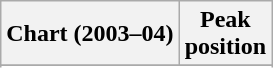<table class="wikitable sortable plainrowheaders" style="text-align:center">
<tr>
<th>Chart (2003–04)</th>
<th>Peak<br>position</th>
</tr>
<tr>
</tr>
<tr>
</tr>
<tr>
</tr>
</table>
